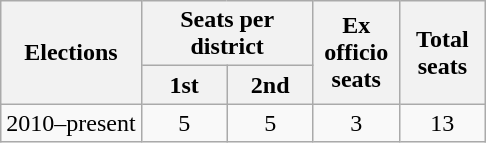<table class="wikitable" style="text-align:center;">
<tr>
<th rowspan="2">Elections</th>
<th colspan="2">Seats per district</th>
<th rowspan="2" width="50px">Ex officio seats</th>
<th rowspan="2" width="50px">Total seats</th>
</tr>
<tr>
<th width="50px">1st</th>
<th width="50px">2nd</th>
</tr>
<tr>
<td>2010–present</td>
<td>5</td>
<td>5</td>
<td>3</td>
<td>13</td>
</tr>
</table>
